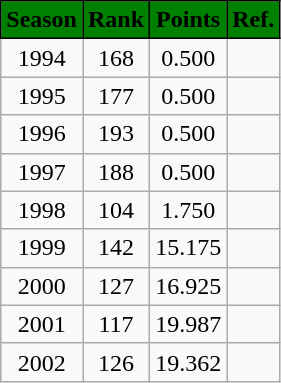<table class="wikitable plainrowheaders sortable" style="text-align:center">
<tr>
<th style="color:#000000; background:#008000; border:1px solid Black;">Season</th>
<th style="color:#000000; background:#008000; border:1px solid Black;">Rank</th>
<th style="color:#000000; background:#008000; border:1px solid Black;">Points</th>
<th style="color:#000000; background:#008000; border:1px solid Black;">Ref.</th>
</tr>
<tr>
<td>1994</td>
<td>168 </td>
<td>0.500</td>
<td></td>
</tr>
<tr>
<td>1995</td>
<td>177 </td>
<td>0.500</td>
<td></td>
</tr>
<tr>
<td>1996</td>
<td>193 </td>
<td>0.500</td>
<td></td>
</tr>
<tr>
<td>1997</td>
<td>188 </td>
<td>0.500</td>
<td></td>
</tr>
<tr>
<td>1998</td>
<td>104 </td>
<td>1.750</td>
<td></td>
</tr>
<tr>
<td>1999</td>
<td>142 </td>
<td>15.175</td>
<td></td>
</tr>
<tr>
<td>2000</td>
<td>127 </td>
<td>16.925</td>
<td></td>
</tr>
<tr>
<td>2001</td>
<td>117 </td>
<td>19.987</td>
<td></td>
</tr>
<tr>
<td>2002</td>
<td>126 </td>
<td>19.362</td>
<td></td>
</tr>
</table>
